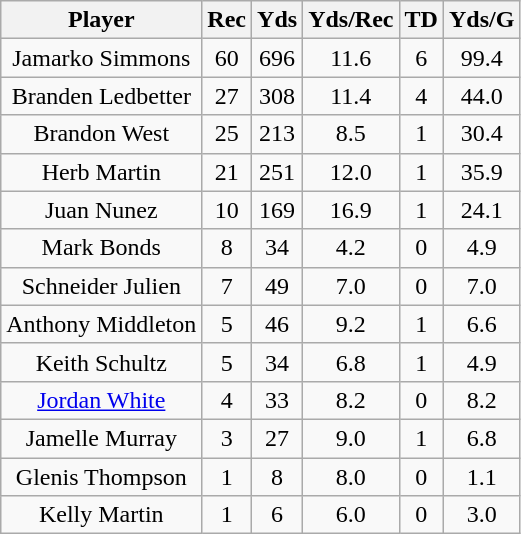<table class="wikitable sortable" style="text-align:center;">
<tr>
<th>Player</th>
<th>Rec</th>
<th>Yds</th>
<th>Yds/Rec</th>
<th>TD</th>
<th>Yds/G</th>
</tr>
<tr>
<td>Jamarko Simmons</td>
<td>60</td>
<td>696</td>
<td>11.6</td>
<td>6</td>
<td>99.4</td>
</tr>
<tr>
<td>Branden Ledbetter</td>
<td>27</td>
<td>308</td>
<td>11.4</td>
<td>4</td>
<td>44.0</td>
</tr>
<tr>
<td>Brandon West</td>
<td>25</td>
<td>213</td>
<td>8.5</td>
<td>1</td>
<td>30.4</td>
</tr>
<tr>
<td>Herb Martin</td>
<td>21</td>
<td>251</td>
<td>12.0</td>
<td>1</td>
<td>35.9</td>
</tr>
<tr>
<td>Juan Nunez</td>
<td>10</td>
<td>169</td>
<td>16.9</td>
<td>1</td>
<td>24.1</td>
</tr>
<tr>
<td>Mark Bonds</td>
<td>8</td>
<td>34</td>
<td>4.2</td>
<td>0</td>
<td>4.9</td>
</tr>
<tr>
<td>Schneider Julien</td>
<td>7</td>
<td>49</td>
<td>7.0</td>
<td>0</td>
<td>7.0</td>
</tr>
<tr>
<td>Anthony Middleton</td>
<td>5</td>
<td>46</td>
<td>9.2</td>
<td>1</td>
<td>6.6</td>
</tr>
<tr>
<td>Keith Schultz</td>
<td>5</td>
<td>34</td>
<td>6.8</td>
<td>1</td>
<td>4.9</td>
</tr>
<tr>
<td><a href='#'>Jordan White</a></td>
<td>4</td>
<td>33</td>
<td>8.2</td>
<td>0</td>
<td>8.2</td>
</tr>
<tr>
<td>Jamelle Murray</td>
<td>3</td>
<td>27</td>
<td>9.0</td>
<td>1</td>
<td>6.8</td>
</tr>
<tr>
<td>Glenis Thompson</td>
<td>1</td>
<td>8</td>
<td>8.0</td>
<td>0</td>
<td>1.1</td>
</tr>
<tr>
<td>Kelly Martin</td>
<td>1</td>
<td>6</td>
<td>6.0</td>
<td>0</td>
<td>3.0</td>
</tr>
</table>
